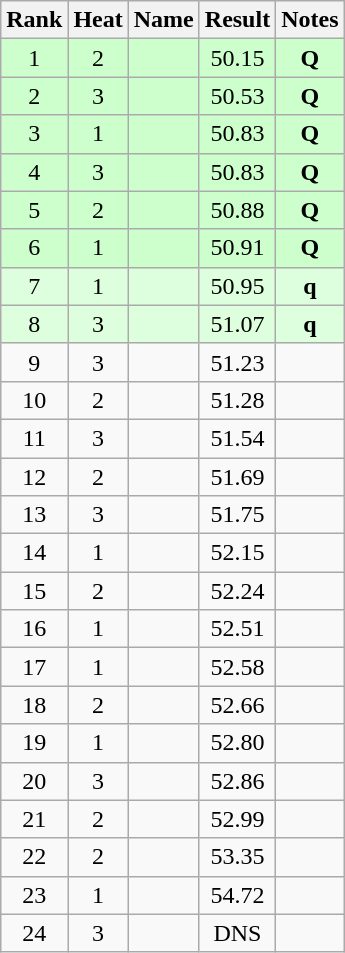<table class="sortable wikitable">
<tr>
<th>Rank</th>
<th>Heat</th>
<th>Name</th>
<th>Result</th>
<th>Notes</th>
</tr>
<tr style="background:#ccffcc;" align="center">
<td>1</td>
<td>2</td>
<td align="left"></td>
<td>50.15</td>
<td><strong>Q</strong></td>
</tr>
<tr style="background:#ccffcc;" align="center">
<td>2</td>
<td>3</td>
<td align="left"></td>
<td>50.53</td>
<td><strong>Q</strong></td>
</tr>
<tr style="background:#ccffcc;" align="center">
<td>3</td>
<td>1</td>
<td align="left"></td>
<td>50.83</td>
<td><strong>Q</strong></td>
</tr>
<tr style="background:#ccffcc;" align="center">
<td>4</td>
<td>3</td>
<td align="left"></td>
<td>50.83</td>
<td><strong>Q</strong></td>
</tr>
<tr style="background:#ccffcc;" align="center">
<td>5</td>
<td>2</td>
<td align="left"></td>
<td>50.88</td>
<td><strong>Q</strong></td>
</tr>
<tr style="background:#ccffcc;" align="center">
<td>6</td>
<td>1</td>
<td align="left"></td>
<td>50.91</td>
<td><strong>Q</strong></td>
</tr>
<tr style="background:#ddffdd;" align="center">
<td>7</td>
<td>1</td>
<td align="left"></td>
<td>50.95</td>
<td><strong>q</strong></td>
</tr>
<tr style="background:#ddffdd;" align="center">
<td>8</td>
<td>3</td>
<td align="left"></td>
<td>51.07</td>
<td><strong>q</strong></td>
</tr>
<tr align="center">
<td>9</td>
<td>3</td>
<td align="left"></td>
<td>51.23</td>
<td></td>
</tr>
<tr align="center">
<td>10</td>
<td>2</td>
<td align="left"></td>
<td>51.28</td>
<td></td>
</tr>
<tr align="center">
<td>11</td>
<td>3</td>
<td align="left"></td>
<td>51.54</td>
<td></td>
</tr>
<tr align="center">
<td>12</td>
<td>2</td>
<td align="left"></td>
<td>51.69</td>
<td></td>
</tr>
<tr align="center">
<td>13</td>
<td>3</td>
<td align="left"></td>
<td>51.75</td>
<td></td>
</tr>
<tr align="center">
<td>14</td>
<td>1</td>
<td align="left"></td>
<td>52.15</td>
<td></td>
</tr>
<tr align="center">
<td>15</td>
<td>2</td>
<td align="left"></td>
<td>52.24</td>
<td></td>
</tr>
<tr align="center">
<td>16</td>
<td>1</td>
<td align="left"></td>
<td>52.51</td>
<td></td>
</tr>
<tr align="center">
<td>17</td>
<td>1</td>
<td align="left"></td>
<td>52.58</td>
<td></td>
</tr>
<tr align="center">
<td>18</td>
<td>2</td>
<td align="left"></td>
<td>52.66</td>
<td></td>
</tr>
<tr align="center">
<td>19</td>
<td>1</td>
<td align="left"></td>
<td>52.80</td>
<td></td>
</tr>
<tr align="center">
<td>20</td>
<td>3</td>
<td align="left"></td>
<td>52.86</td>
<td></td>
</tr>
<tr align="center">
<td>21</td>
<td>2</td>
<td align="left"></td>
<td>52.99</td>
<td></td>
</tr>
<tr align="center">
<td>22</td>
<td>2</td>
<td align="left"></td>
<td>53.35</td>
<td></td>
</tr>
<tr align="center">
<td>23</td>
<td>1</td>
<td align="left"></td>
<td>54.72</td>
<td></td>
</tr>
<tr align="center">
<td>24</td>
<td>3</td>
<td align="left"></td>
<td>DNS</td>
<td></td>
</tr>
</table>
